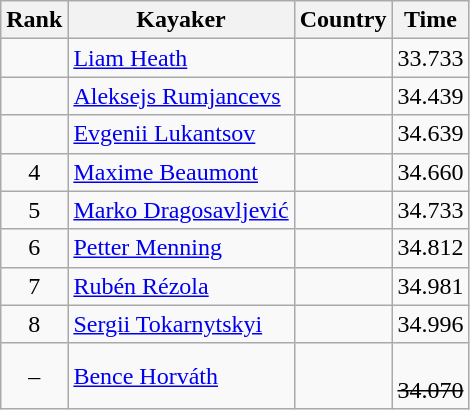<table class="wikitable" style="text-align:center">
<tr>
<th>Rank</th>
<th>Kayaker</th>
<th>Country</th>
<th>Time</th>
</tr>
<tr>
<td></td>
<td align="left"><a href='#'>Liam Heath</a></td>
<td align="left"></td>
<td>33.733</td>
</tr>
<tr>
<td></td>
<td align="left"><a href='#'>Aleksejs Rumjancevs</a></td>
<td align="left"></td>
<td>34.439</td>
</tr>
<tr>
<td></td>
<td align="left"><a href='#'>Evgenii Lukantsov</a></td>
<td align="left"></td>
<td>34.639</td>
</tr>
<tr>
<td>4</td>
<td align="left"><a href='#'>Maxime Beaumont</a></td>
<td align="left"></td>
<td>34.660</td>
</tr>
<tr>
<td>5</td>
<td align="left"><a href='#'>Marko Dragosavljević</a></td>
<td align="left"></td>
<td>34.733</td>
</tr>
<tr>
<td>6</td>
<td align="left"><a href='#'>Petter Menning</a></td>
<td align="left"></td>
<td>34.812</td>
</tr>
<tr>
<td>7</td>
<td align="left"><a href='#'>Rubén Rézola</a></td>
<td align="left"></td>
<td>34.981</td>
</tr>
<tr>
<td>8</td>
<td align="left"><a href='#'>Sergii Tokarnytskyi</a></td>
<td align="left"></td>
<td>34.996</td>
</tr>
<tr>
<td>–</td>
<td align="left"><a href='#'>Bence Horváth</a></td>
<td align="left"></td>
<td><br><s>34.070</s></td>
</tr>
</table>
